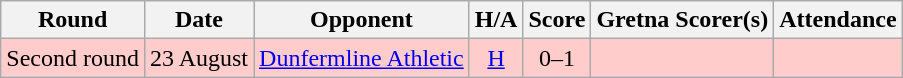<table class="wikitable" style="text-align:center">
<tr>
<th>Round</th>
<th>Date</th>
<th>Opponent</th>
<th>H/A</th>
<th>Score</th>
<th>Gretna Scorer(s)</th>
<th>Attendance</th>
</tr>
<tr bgcolor=#FFCCCC>
<td>Second round</td>
<td align=left>23 August</td>
<td align=left><a href='#'>Dunfermline Athletic</a></td>
<td><a href='#'>H</a></td>
<td>0–1</td>
<td align=left></td>
<td></td>
</tr>
</table>
